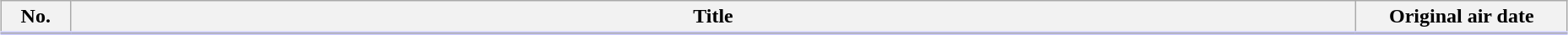<table class="plainrowheaders wikitable" style="width:98%; margin:auto; background:#FFF;">
<tr style="border-bottom: 3px solid #CCF;">
<th style="width:3em;">No.</th>
<th>Title</th>
<th style="width:10em;">Original air date</th>
</tr>
<tr>
</tr>
</table>
